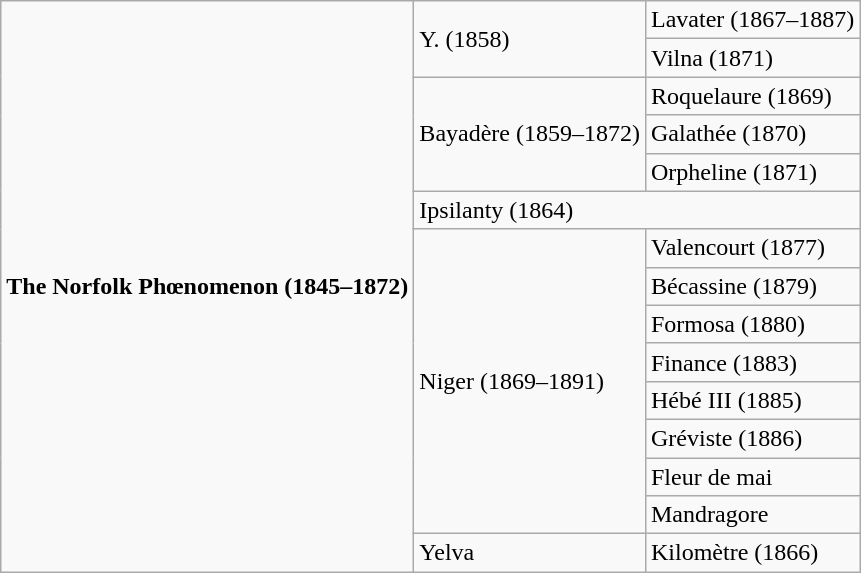<table class="wikitable">
<tr>
<td rowspan="15"><strong>The Norfolk Phœnomenon (1845–1872)</strong></td>
<td rowspan="2">Y. (1858)</td>
<td>Lavater (1867–1887)</td>
</tr>
<tr>
<td>Vilna (1871)</td>
</tr>
<tr>
<td rowspan="3">Bayadère (1859–1872)</td>
<td>Roquelaure (1869)</td>
</tr>
<tr>
<td>Galathée (1870)</td>
</tr>
<tr>
<td>Orpheline (1871)</td>
</tr>
<tr>
<td colspan="2">Ipsilanty (1864)</td>
</tr>
<tr>
<td rowspan="8">Niger (1869–1891)</td>
<td>Valencourt (1877)</td>
</tr>
<tr>
<td>Bécassine (1879)</td>
</tr>
<tr>
<td>Formosa (1880)</td>
</tr>
<tr>
<td>Finance (1883)</td>
</tr>
<tr>
<td>Hébé III (1885)</td>
</tr>
<tr>
<td>Gréviste (1886)</td>
</tr>
<tr>
<td>Fleur de mai</td>
</tr>
<tr>
<td>Mandragore</td>
</tr>
<tr>
<td>Yelva</td>
<td>Kilomètre (1866)</td>
</tr>
</table>
